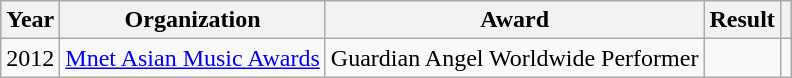<table class="wikitable plainrowheaders">
<tr>
<th scope="col">Year</th>
<th scope="col">Organization</th>
<th scope="col">Award</th>
<th scope="col">Result</th>
<th class="unsortable"></th>
</tr>
<tr>
<td align="center">2012</td>
<td align="center"><a href='#'>Mnet Asian Music Awards</a></td>
<td align="center">Guardian Angel Worldwide Performer</td>
<td></td>
<td align="center"></td>
</tr>
</table>
